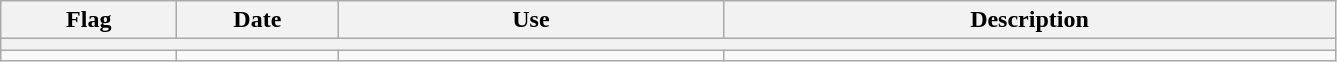<table class="wikitable" style="background:#f9f9f9">
<tr>
<th width="110">Flag</th>
<th width="100">Date</th>
<th width="250">Use</th>
<th width="400">Description</th>
</tr>
<tr>
<th colspan="4"></th>
</tr>
<tr>
<td></td>
<td></td>
<td></td>
<td></td>
</tr>
</table>
